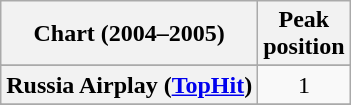<table class="wikitable sortable plainrowheaders" style="text-align:center">
<tr>
<th>Chart (2004–2005)</th>
<th>Peak<br>position</th>
</tr>
<tr>
</tr>
<tr>
</tr>
<tr>
</tr>
<tr>
<th scope="row">Russia Airplay (<a href='#'>TopHit</a>)</th>
<td>1</td>
</tr>
<tr>
</tr>
<tr>
</tr>
</table>
